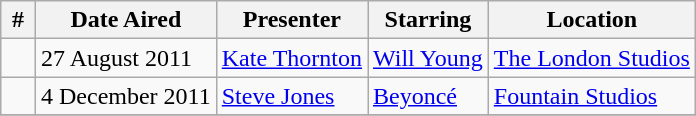<table class="wikitable">
<tr>
<th width="5%">#</th>
<th>Date Aired</th>
<th>Presenter</th>
<th>Starring</th>
<th>Location</th>
</tr>
<tr>
<td></td>
<td>27 August 2011</td>
<td><a href='#'>Kate Thornton</a></td>
<td><a href='#'>Will Young</a></td>
<td><a href='#'>The London Studios</a></td>
</tr>
<tr>
<td></td>
<td>4 December 2011</td>
<td><a href='#'>Steve Jones</a></td>
<td><a href='#'>Beyoncé</a></td>
<td><a href='#'>Fountain Studios</a></td>
</tr>
<tr>
</tr>
</table>
